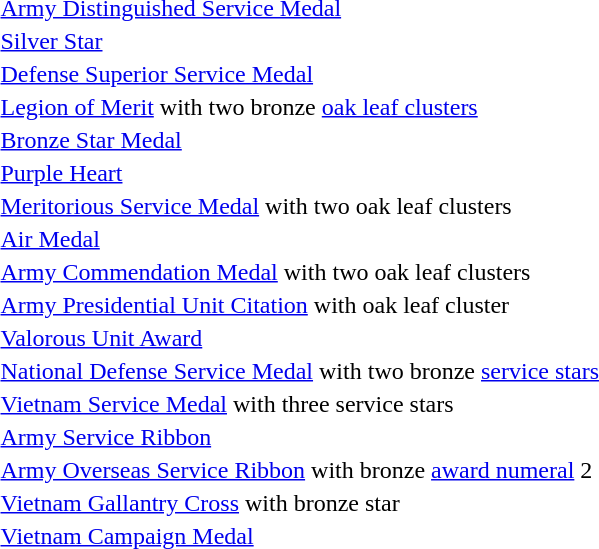<table>
<tr>
<td></td>
<td><a href='#'>Army Distinguished Service Medal</a></td>
</tr>
<tr>
<td></td>
<td><a href='#'>Silver Star</a></td>
</tr>
<tr>
<td></td>
<td><a href='#'>Defense Superior Service Medal</a></td>
</tr>
<tr>
<td><span></span><span></span></td>
<td><a href='#'>Legion of Merit</a> with two bronze <a href='#'>oak leaf clusters</a></td>
</tr>
<tr>
<td></td>
<td><a href='#'>Bronze Star Medal</a></td>
</tr>
<tr>
<td></td>
<td><a href='#'>Purple Heart</a></td>
</tr>
<tr>
<td><span></span><span></span></td>
<td><a href='#'>Meritorious Service Medal</a> with two oak leaf clusters</td>
</tr>
<tr>
<td></td>
<td><a href='#'>Air Medal</a></td>
</tr>
<tr>
<td><span></span><span></span></td>
<td><a href='#'>Army Commendation Medal</a> with two oak leaf clusters</td>
</tr>
<tr>
<td></td>
<td><a href='#'>Army Presidential Unit Citation</a> with oak leaf cluster</td>
</tr>
<tr>
<td></td>
<td><a href='#'>Valorous Unit Award</a></td>
</tr>
<tr>
<td><span></span><span></span></td>
<td><a href='#'>National Defense Service Medal</a> with two bronze <a href='#'>service stars</a></td>
</tr>
<tr>
<td><span></span><span></span><span></span></td>
<td><a href='#'>Vietnam Service Medal</a> with three service stars</td>
</tr>
<tr>
<td></td>
<td><a href='#'>Army Service Ribbon</a></td>
</tr>
<tr>
<td><span></span></td>
<td><a href='#'>Army Overseas Service Ribbon</a> with bronze <a href='#'>award numeral</a> 2</td>
</tr>
<tr>
<td><span></span></td>
<td><a href='#'>Vietnam Gallantry Cross</a> with bronze star</td>
</tr>
<tr>
<td></td>
<td><a href='#'>Vietnam Campaign Medal</a></td>
</tr>
</table>
